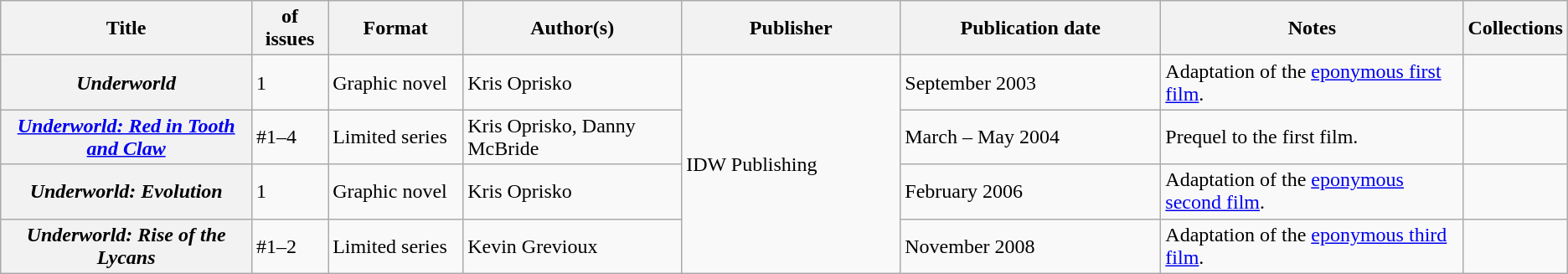<table class="wikitable">
<tr>
<th>Title</th>
<th style="width:40pt"> of issues</th>
<th style="width:75pt">Format</th>
<th style="width:125pt">Author(s)</th>
<th style="width:125pt">Publisher</th>
<th style="width:150pt">Publication date</th>
<th style="width:175pt">Notes</th>
<th>Collections</th>
</tr>
<tr>
<th><em>Underworld</em></th>
<td>1</td>
<td>Graphic novel</td>
<td>Kris Oprisko</td>
<td rowspan="4">IDW Publishing</td>
<td>September 2003</td>
<td>Adaptation of the <a href='#'>eponymous first film</a>.</td>
</tr>
<tr>
<th><em><a href='#'>Underworld: Red in Tooth and Claw</a></em></th>
<td>#1–4</td>
<td>Limited series</td>
<td>Kris Oprisko, Danny McBride</td>
<td>March – May 2004</td>
<td>Prequel to the first film.</td>
<td></td>
</tr>
<tr>
<th><em>Underworld: Evolution</em></th>
<td>1</td>
<td>Graphic novel</td>
<td>Kris Oprisko</td>
<td>February 2006</td>
<td>Adaptation of the <a href='#'>eponymous second film</a>.</td>
<td></td>
</tr>
<tr>
<th><em>Underworld: Rise of the Lycans</em></th>
<td>#1–2</td>
<td>Limited series</td>
<td>Kevin Grevioux</td>
<td>November 2008</td>
<td>Adaptation of the <a href='#'>eponymous third film</a>.</td>
<td></td>
</tr>
</table>
